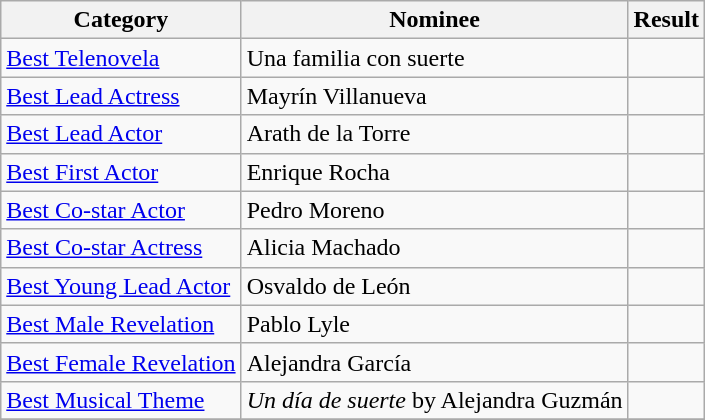<table class="wikitable">
<tr>
<th>Category</th>
<th>Nominee</th>
<th>Result</th>
</tr>
<tr>
<td><a href='#'>Best Telenovela</a></td>
<td>Una familia con suerte</td>
<td></td>
</tr>
<tr>
<td><a href='#'>Best Lead Actress</a></td>
<td>Mayrín Villanueva</td>
<td></td>
</tr>
<tr>
<td><a href='#'>Best Lead Actor</a></td>
<td>Arath de la Torre</td>
<td></td>
</tr>
<tr>
<td><a href='#'>Best First Actor</a></td>
<td>Enrique Rocha</td>
<td></td>
</tr>
<tr>
<td><a href='#'>Best Co-star Actor</a></td>
<td>Pedro Moreno</td>
<td></td>
</tr>
<tr>
<td><a href='#'>Best Co-star Actress</a></td>
<td>Alicia Machado</td>
<td></td>
</tr>
<tr>
<td><a href='#'>Best Young Lead Actor</a></td>
<td>Osvaldo de León</td>
<td></td>
</tr>
<tr>
<td><a href='#'>Best Male Revelation</a></td>
<td>Pablo Lyle</td>
<td></td>
</tr>
<tr>
<td><a href='#'>Best Female Revelation</a></td>
<td>Alejandra García</td>
<td></td>
</tr>
<tr>
<td><a href='#'>Best Musical Theme</a></td>
<td><em>Un día de suerte</em> by Alejandra Guzmán</td>
<td></td>
</tr>
<tr>
</tr>
</table>
